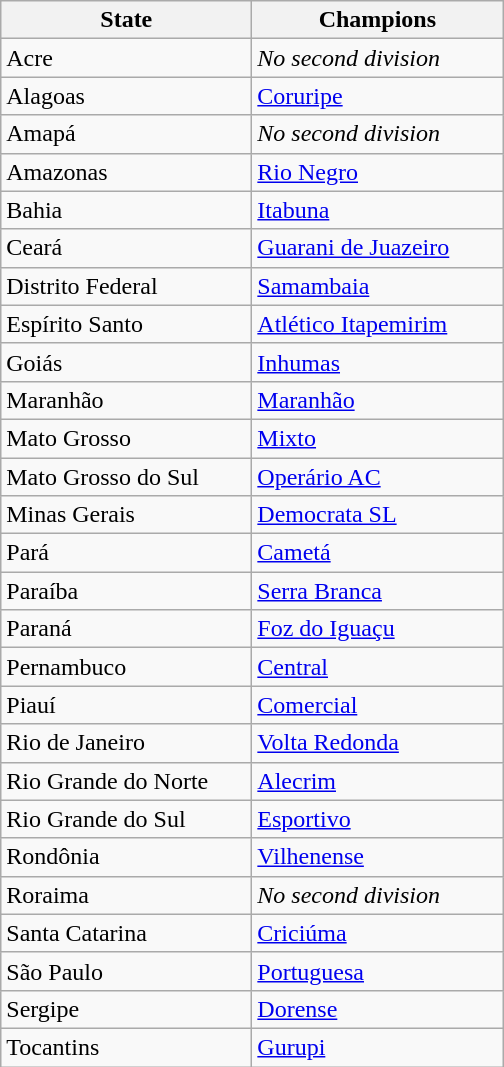<table class="wikitable">
<tr>
<th width=160px>State</th>
<th width=160px>Champions</th>
</tr>
<tr>
<td> Acre</td>
<td><em>No second division</em></td>
</tr>
<tr>
<td> Alagoas</td>
<td><a href='#'>Coruripe</a></td>
</tr>
<tr>
<td> Amapá</td>
<td><em>No second division</em></td>
</tr>
<tr>
<td> Amazonas</td>
<td><a href='#'>Rio Negro</a></td>
</tr>
<tr>
<td> Bahia</td>
<td><a href='#'>Itabuna</a></td>
</tr>
<tr>
<td> Ceará</td>
<td><a href='#'>Guarani de Juazeiro</a></td>
</tr>
<tr>
<td> Distrito Federal</td>
<td><a href='#'>Samambaia</a></td>
</tr>
<tr>
<td> Espírito Santo</td>
<td><a href='#'>Atlético Itapemirim</a></td>
</tr>
<tr>
<td> Goiás</td>
<td><a href='#'>Inhumas</a></td>
</tr>
<tr>
<td> Maranhão</td>
<td><a href='#'>Maranhão</a></td>
</tr>
<tr>
<td> Mato Grosso</td>
<td><a href='#'>Mixto</a></td>
</tr>
<tr>
<td> Mato Grosso do Sul</td>
<td><a href='#'>Operário AC</a></td>
</tr>
<tr>
<td> Minas Gerais</td>
<td><a href='#'>Democrata SL</a></td>
</tr>
<tr>
<td> Pará</td>
<td><a href='#'>Cametá</a></td>
</tr>
<tr>
<td> Paraíba</td>
<td><a href='#'>Serra Branca</a></td>
</tr>
<tr>
<td> Paraná</td>
<td><a href='#'>Foz do Iguaçu</a></td>
</tr>
<tr>
<td> Pernambuco</td>
<td><a href='#'>Central</a></td>
</tr>
<tr>
<td> Piauí</td>
<td><a href='#'>Comercial</a></td>
</tr>
<tr>
<td> Rio de Janeiro</td>
<td><a href='#'>Volta Redonda</a></td>
</tr>
<tr>
<td> Rio Grande do Norte</td>
<td><a href='#'>Alecrim</a></td>
</tr>
<tr>
<td> Rio Grande do Sul</td>
<td><a href='#'>Esportivo</a></td>
</tr>
<tr>
<td> Rondônia</td>
<td><a href='#'>Vilhenense</a></td>
</tr>
<tr>
<td> Roraima</td>
<td><em>No second division</em></td>
</tr>
<tr>
<td> Santa Catarina</td>
<td><a href='#'>Criciúma</a></td>
</tr>
<tr>
<td> São Paulo</td>
<td><a href='#'>Portuguesa</a></td>
</tr>
<tr>
<td> Sergipe</td>
<td><a href='#'>Dorense</a></td>
</tr>
<tr>
<td> Tocantins</td>
<td><a href='#'>Gurupi</a></td>
</tr>
</table>
